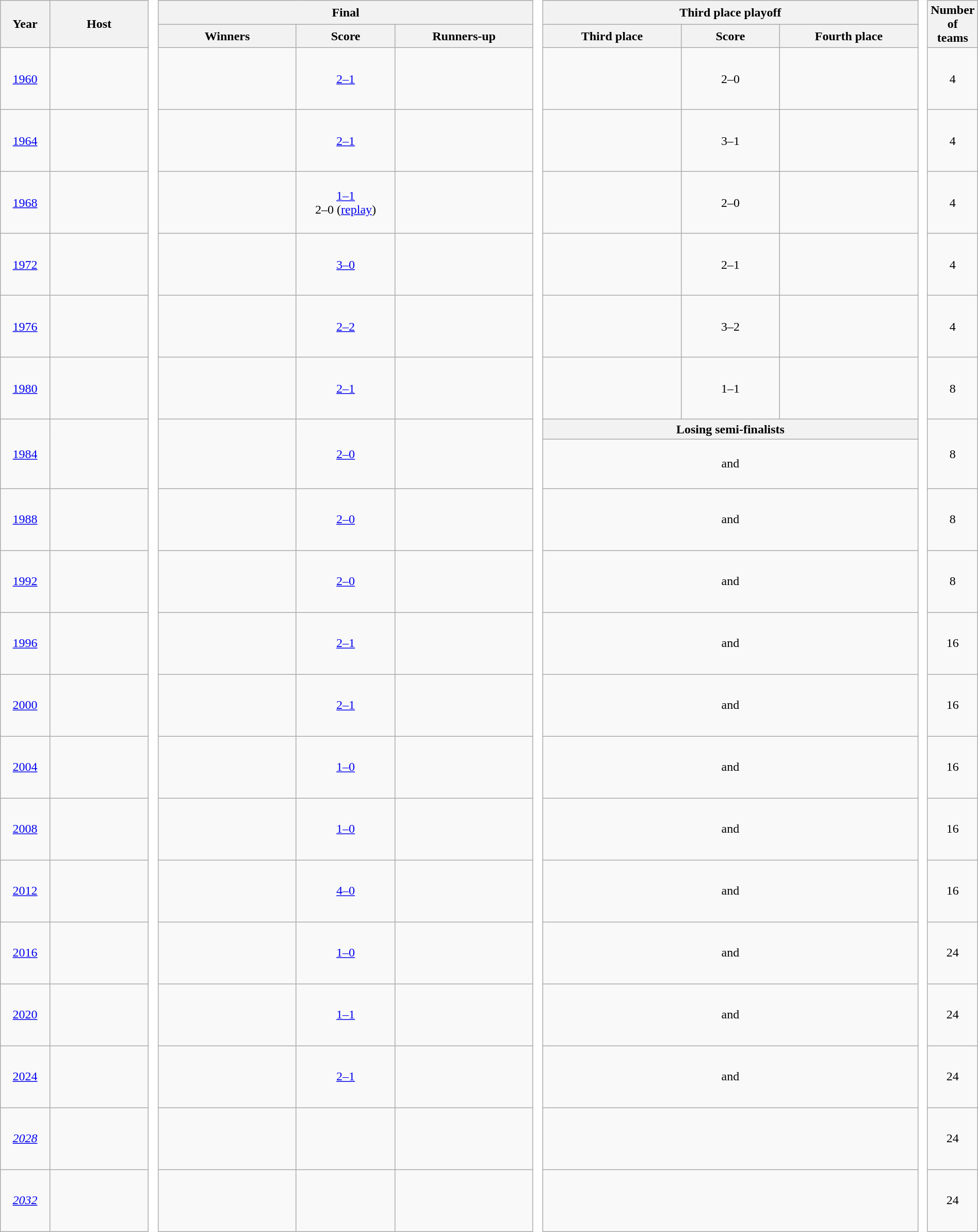<table class="wikitable" style="text-align: center; width: 100%;">
<tr>
<th rowspan="2" width="5%">Year</th>
<th rowspan="2" width="10%">Host</th>
<td rowspan="22" width="1%" style="background-color:#ffffff;border-top-style:hidden;border-bottom-style:hidden;"></td>
<th colspan="3">Final</th>
<td rowspan="22" width="1%" style="background-color:#ffffff;border-top-style:hidden;border-bottom-style:hidden;"></td>
<th colspan="3">Third place playoff</th>
<td rowspan="22" width="1%" style="background-color:#ffffff;border-top-style:hidden;border-bottom-style:hidden;"></td>
<th rowspan="2" width="4%">Number of teams</th>
</tr>
<tr>
<th width="14%">Winners</th>
<th width="10%">Score</th>
<th width="14%">Runners-up</th>
<th width="14%">Third place</th>
<th width="10%">Score</th>
<th width="14%">Fourth place</th>
</tr>
<tr style="height: 5em;">
<td><a href='#'>1960</a></td>
<td align="left"></td>
<td></td>
<td><a href='#'>2–1</a> </td>
<td></td>
<td></td>
<td>2–0</td>
<td></td>
<td>4</td>
</tr>
<tr style="height: 5em;">
<td><a href='#'>1964</a></td>
<td align="left"></td>
<td></td>
<td><a href='#'>2–1</a></td>
<td></td>
<td></td>
<td>3–1 </td>
<td></td>
<td>4</td>
</tr>
<tr style="height: 5em;">
<td><a href='#'>1968</a></td>
<td align="left"></td>
<td></td>
<td><a href='#'>1–1</a> <br>2–0 (<a href='#'>replay</a>)</td>
<td></td>
<td></td>
<td>2–0</td>
<td></td>
<td>4</td>
</tr>
<tr style="height: 5em;">
<td><a href='#'>1972</a></td>
<td align="left"></td>
<td></td>
<td><a href='#'>3–0</a></td>
<td></td>
<td></td>
<td>2–1</td>
<td></td>
<td>4</td>
</tr>
<tr style="height: 5em;">
<td><a href='#'>1976</a></td>
<td align="left"></td>
<td></td>
<td><a href='#'>2–2</a> <br></td>
<td></td>
<td></td>
<td>3–2 </td>
<td></td>
<td>4</td>
</tr>
<tr style="height: 5em;">
<td><a href='#'>1980</a></td>
<td align="left"></td>
<td></td>
<td><a href='#'>2–1</a></td>
<td></td>
<td></td>
<td>1–1<br></td>
<td></td>
<td>8</td>
</tr>
<tr>
<td rowspan="2"><a href='#'>1984</a></td>
<td rowspan="2" align="left"></td>
<td rowspan="2"></td>
<td rowspan="2"><a href='#'>2–0</a></td>
<td rowspan="2"></td>
<th colspan="3">Losing semi-finalists</th>
<td rowspan="2">8</td>
</tr>
<tr style="height: 4em;">
<td colspan="3"> and </td>
</tr>
<tr style="height: 5em;">
<td><a href='#'>1988</a></td>
<td align="left"></td>
<td></td>
<td><a href='#'>2–0</a></td>
<td></td>
<td colspan="3"> and </td>
<td>8</td>
</tr>
<tr style="height: 5em;">
<td><a href='#'>1992</a></td>
<td align="left"></td>
<td></td>
<td><a href='#'>2–0</a></td>
<td></td>
<td colspan="3"> and </td>
<td>8</td>
</tr>
<tr style="height: 5em;">
<td><a href='#'>1996</a></td>
<td align="left"></td>
<td></td>
<td><a href='#'>2–1</a> </td>
<td></td>
<td colspan="3"> and </td>
<td>16</td>
</tr>
<tr style="height: 5em;">
<td><a href='#'>2000</a></td>
<td align="left"><br></td>
<td></td>
<td><a href='#'>2–1</a> </td>
<td></td>
<td colspan="3"> and </td>
<td>16</td>
</tr>
<tr style="height: 5em;">
<td><a href='#'>2004</a></td>
<td align="left"></td>
<td></td>
<td><a href='#'>1–0</a></td>
<td></td>
<td colspan="3"> and </td>
<td>16</td>
</tr>
<tr style="height: 5em;">
<td><a href='#'>2008</a></td>
<td align="left"><br></td>
<td></td>
<td><a href='#'>1–0</a></td>
<td></td>
<td colspan="3"> and </td>
<td>16</td>
</tr>
<tr style="height: 5em;">
<td><a href='#'>2012</a></td>
<td align="left"><br></td>
<td></td>
<td><a href='#'>4–0</a></td>
<td></td>
<td colspan="3"> and </td>
<td>16</td>
</tr>
<tr style="height: 5em;">
<td><a href='#'>2016</a></td>
<td align="left"></td>
<td></td>
<td><a href='#'>1–0</a> </td>
<td></td>
<td colspan="3"> and </td>
<td>24</td>
</tr>
<tr style=" height: 5em;">
<td><a href='#'>2020</a></td>
<td align="left"></td>
<td></td>
<td><a href='#'>1–1</a> <br></td>
<td></td>
<td colspan="3"> and </td>
<td>24</td>
</tr>
<tr style="height: 5em;">
<td><a href='#'>2024</a></td>
<td align="left"></td>
<td></td>
<td><a href='#'>2–1</a></td>
<td></td>
<td colspan="3"> and </td>
<td>24</td>
</tr>
<tr style="height: 5em;">
<td><em><a href='#'>2028</a></em></td>
<td align="left"><br>  <br> <br></td>
<td></td>
<td></td>
<td></td>
<td colspan="3"></td>
<td>24</td>
</tr>
<tr style="height: 5em;">
<td><em><a href='#'>2032</a></em></td>
<td align="left"><br></td>
<td></td>
<td></td>
<td></td>
<td colspan="3"></td>
<td>24</td>
</tr>
</table>
